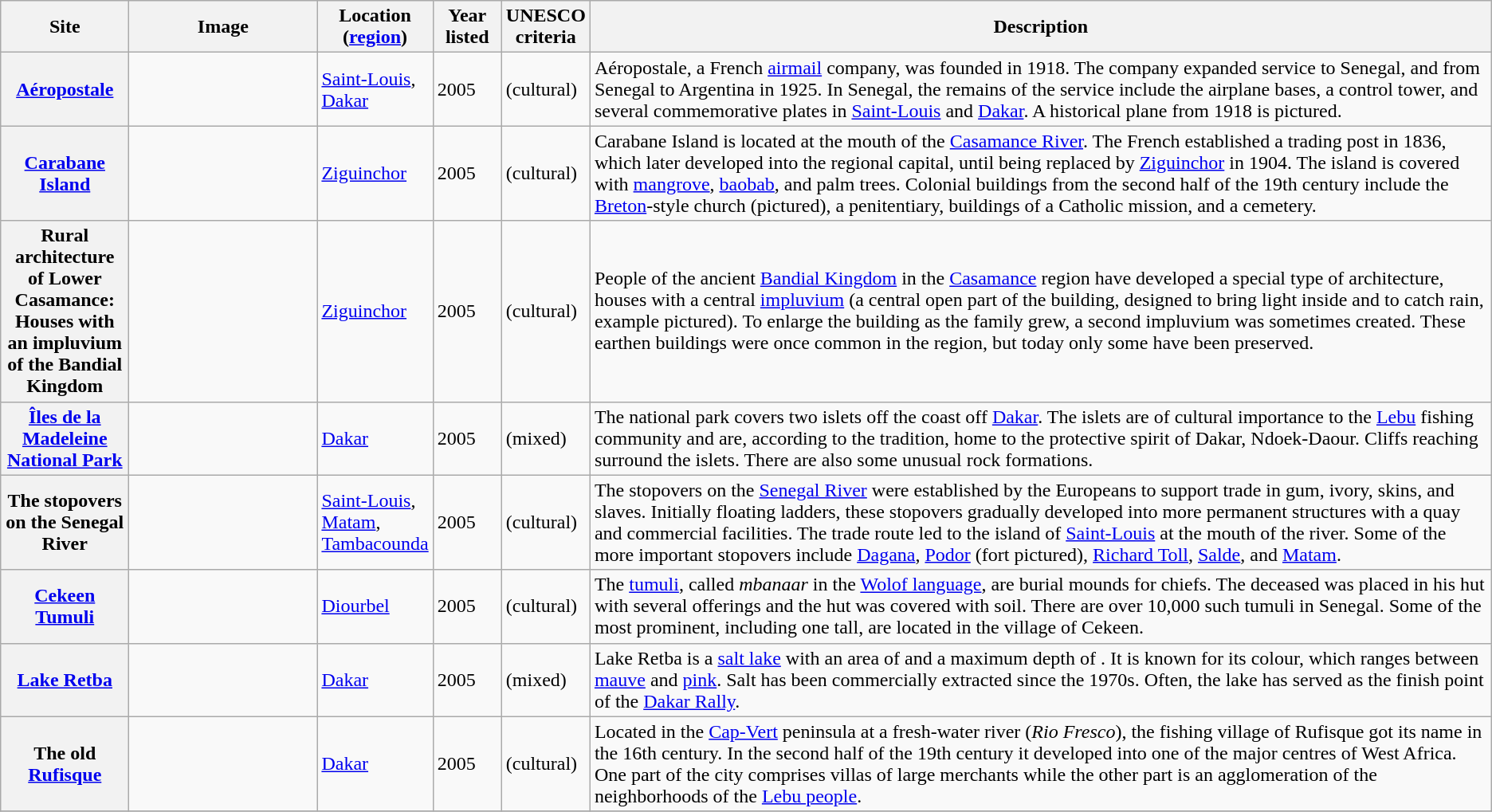<table class="wikitable sortable plainrowheaders">
<tr>
<th style="width:100px;" scope="col">Site</th>
<th class="unsortable" style="width:150px;" scope="col">Image</th>
<th style="width:80px;" scope="col">Location (<a href='#'>region</a>)</th>
<th style="width:50px;" scope="col">Year listed</th>
<th style="width:60px;" scope="col">UNESCO criteria</th>
<th scope="col" class="unsortable">Description</th>
</tr>
<tr>
<th scope="row"><a href='#'>Aéropostale</a></th>
<td></td>
<td><a href='#'>Saint-Louis</a>, <a href='#'>Dakar</a></td>
<td>2005</td>
<td>(cultural)</td>
<td>Aéropostale, a French <a href='#'>airmail</a> company, was founded in 1918. The company expanded service to Senegal, and from Senegal to Argentina in 1925. In Senegal, the remains of the service include the airplane bases, a control tower, and several commemorative plates in <a href='#'>Saint-Louis</a> and <a href='#'>Dakar</a>. A historical plane from 1918 is pictured.</td>
</tr>
<tr>
<th scope="row"><a href='#'>Carabane Island</a></th>
<td></td>
<td><a href='#'>Ziguinchor</a></td>
<td>2005</td>
<td>(cultural)</td>
<td>Carabane Island is located at the mouth of the <a href='#'>Casamance River</a>. The French established a trading post in 1836, which later developed into the regional capital, until being replaced by <a href='#'>Ziguinchor</a> in 1904. The island is covered with <a href='#'>mangrove</a>, <a href='#'>baobab</a>, and palm trees. Colonial buildings from the second half of the 19th century include the <a href='#'>Breton</a>-style church (pictured), a penitentiary, buildings of a Catholic mission, and a cemetery.</td>
</tr>
<tr>
<th scope="row">Rural architecture of Lower Casamance: Houses with an impluvium of the Bandial Kingdom</th>
<td></td>
<td><a href='#'>Ziguinchor</a></td>
<td>2005</td>
<td>(cultural)</td>
<td>People of the ancient <a href='#'>Bandial Kingdom</a> in the <a href='#'>Casamance</a> region have developed a special type of architecture, houses with a central <a href='#'>impluvium</a> (a central open part of the building, designed to bring light inside and to catch rain, example pictured). To enlarge the building as the family grew, a second impluvium was sometimes created. These earthen buildings were once common in the region, but today only some have been preserved.</td>
</tr>
<tr>
<th scope="row"><a href='#'>Îles de la Madeleine National Park</a></th>
<td></td>
<td><a href='#'>Dakar</a></td>
<td>2005</td>
<td>(mixed)</td>
<td>The national park covers two islets off the coast off <a href='#'>Dakar</a>. The islets are of cultural importance to the <a href='#'>Lebu</a> fishing community and are, according to the tradition, home to the protective spirit of Dakar, Ndoek-Daour. Cliffs reaching  surround the islets. There are also some unusual rock formations.</td>
</tr>
<tr>
<th scope="row">The stopovers on the Senegal River</th>
<td></td>
<td><a href='#'>Saint-Louis</a>, <a href='#'>Matam</a>, <a href='#'>Tambacounda</a></td>
<td>2005</td>
<td>(cultural)</td>
<td>The stopovers on the <a href='#'>Senegal River</a> were established by the Europeans to support trade in gum, ivory, skins, and slaves. Initially floating ladders, these stopovers gradually developed into more permanent structures with a quay and commercial facilities. The trade route led to the island of <a href='#'>Saint-Louis</a> at the mouth of the river. Some of the more important stopovers include <a href='#'>Dagana</a>, <a href='#'>Podor</a> (fort pictured), <a href='#'>Richard Toll</a>, <a href='#'>Salde</a>, and <a href='#'>Matam</a>.</td>
</tr>
<tr>
<th scope="row"><a href='#'>Cekeen Tumuli</a></th>
<td></td>
<td><a href='#'>Diourbel</a></td>
<td>2005</td>
<td>(cultural)</td>
<td>The <a href='#'>tumuli</a>, called <em>mbanaar</em> in the <a href='#'>Wolof language</a>, are burial mounds for chiefs. The deceased was placed in his hut with several offerings and the hut was covered with soil. There are over 10,000 such tumuli in Senegal. Some of the most prominent, including one  tall, are located in the village of Cekeen.</td>
</tr>
<tr>
<th scope="row"><a href='#'>Lake Retba</a></th>
<td></td>
<td><a href='#'>Dakar</a></td>
<td>2005</td>
<td>(mixed)</td>
<td>Lake Retba is a <a href='#'>salt lake</a> with an area of  and a maximum depth of . It is known for its colour, which ranges between <a href='#'>mauve</a> and <a href='#'>pink</a>. Salt has been commercially extracted since the 1970s. Often, the lake has served as the finish point of the <a href='#'>Dakar Rally</a>.</td>
</tr>
<tr>
<th scope="row">The old <a href='#'>Rufisque</a></th>
<td></td>
<td><a href='#'>Dakar</a></td>
<td>2005</td>
<td>(cultural)</td>
<td>Located in the <a href='#'>Cap-Vert</a> peninsula at a fresh-water river (<em>Rio Fresco</em>), the fishing village of Rufisque got its name in the 16th century. In the second half of the 19th century it developed into one of the major centres of West Africa. One part of the city comprises villas of large merchants while the other part is an agglomeration of the neighborhoods of the <a href='#'>Lebu people</a>.</td>
</tr>
<tr>
</tr>
</table>
